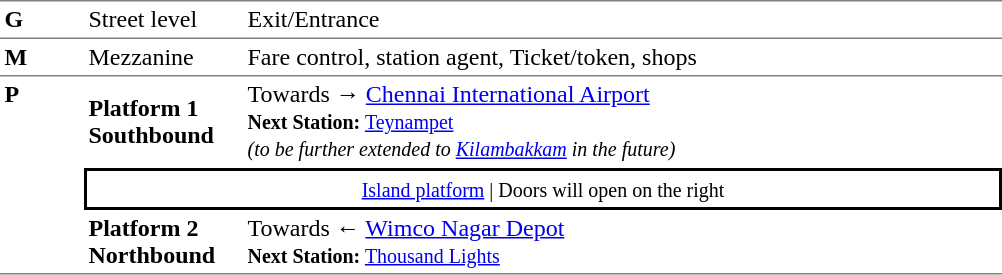<table table border=0 cellspacing=0 cellpadding=3>
<tr>
<td style="border-top:solid 1px gray;border-bottom:solid 1px gray;" width=50 valign=top><strong>G</strong></td>
<td style="border-top:solid 1px gray;border-bottom:solid 1px gray;" width=100 valign=top>Street level</td>
<td style="border-top:solid 1px gray;border-bottom:solid 1px gray;" width=390 valign=top>Exit/Entrance</td>
</tr>
<tr>
<td style="border-bottom:solid 1px gray;"><strong>M</strong></td>
<td style="border-bottom:solid 1px gray;">Mezzanine</td>
<td style="border-bottom:solid 1px gray;">Fare control, station agent, Ticket/token, shops</td>
</tr>
<tr>
<td style="border-bottom:solid 1px gray;" width=50 rowspan=3 valign=top><strong>P</strong></td>
<td style="border-bottom:solid 1px white;" width=100><span><strong>Platform 1</strong><br><strong>Southbound</strong></span></td>
<td style="border-bottom:solid 1px white;" width=500>Towards → <a href='#'>Chennai International Airport</a><br><small><strong>Next Station:</strong> <a href='#'>Teynampet</a><br><em>(to be further extended to <a href='#'>Kilambakkam</a> in the future)</em></small></td>
</tr>
<tr>
<td style="border-top:solid 2px black;border-right:solid 2px black;border-left:solid 2px black;border-bottom:solid 2px black;text-align:center;" colspan=2><small><a href='#'>Island platform</a> | Doors will open on the right </small></td>
</tr>
<tr>
<td style="border-bottom:solid 1px gray;" width=100><span><strong>Platform 2</strong><br><strong>Northbound</strong></span></td>
<td style="border-bottom:solid 1px gray;" width="500">Towards ← <a href='#'>Wimco Nagar Depot</a><br><small><strong>Next Station:</strong> <a href='#'>Thousand Lights</a></small></td>
</tr>
</table>
